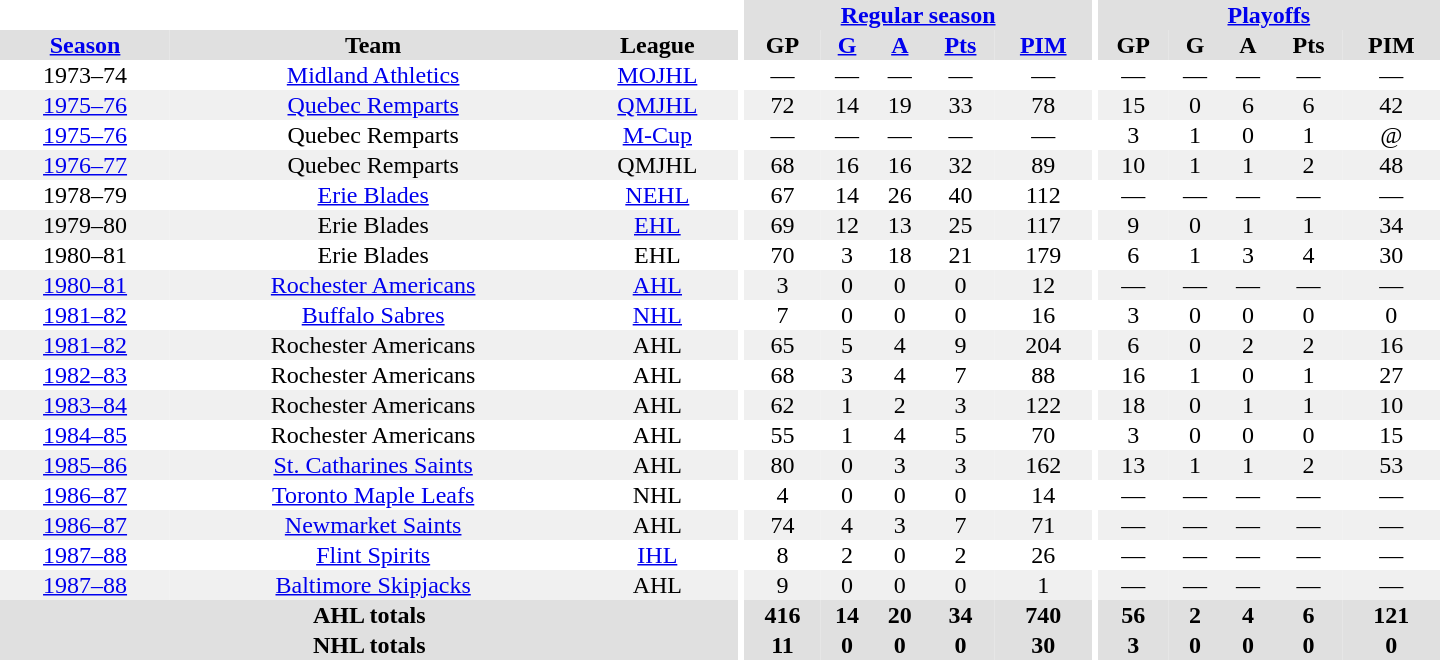<table border="0" cellpadding="1" cellspacing="0" style="text-align:center; width:60em">
<tr bgcolor="#e0e0e0">
<th colspan="3" bgcolor="#ffffff"></th>
<th rowspan="100" bgcolor="#ffffff"></th>
<th colspan="5"><a href='#'>Regular season</a></th>
<th rowspan="100" bgcolor="#ffffff"></th>
<th colspan="5"><a href='#'>Playoffs</a></th>
</tr>
<tr bgcolor="#e0e0e0">
<th><a href='#'>Season</a></th>
<th>Team</th>
<th>League</th>
<th>GP</th>
<th><a href='#'>G</a></th>
<th><a href='#'>A</a></th>
<th><a href='#'>Pts</a></th>
<th><a href='#'>PIM</a></th>
<th>GP</th>
<th>G</th>
<th>A</th>
<th>Pts</th>
<th>PIM</th>
</tr>
<tr>
<td>1973–74</td>
<td><a href='#'>Midland Athletics</a></td>
<td><a href='#'>MOJHL</a></td>
<td>—</td>
<td>—</td>
<td>—</td>
<td>—</td>
<td>—</td>
<td>—</td>
<td>—</td>
<td>—</td>
<td>—</td>
<td>—</td>
</tr>
<tr bgcolor="#f0f0f0">
<td><a href='#'>1975–76</a></td>
<td><a href='#'>Quebec Remparts</a></td>
<td><a href='#'>QMJHL</a></td>
<td>72</td>
<td>14</td>
<td>19</td>
<td>33</td>
<td>78</td>
<td>15</td>
<td>0</td>
<td>6</td>
<td>6</td>
<td>42</td>
</tr>
<tr>
<td><a href='#'>1975–76</a></td>
<td>Quebec Remparts</td>
<td><a href='#'>M-Cup</a></td>
<td>—</td>
<td>—</td>
<td>—</td>
<td>—</td>
<td>—</td>
<td>3</td>
<td>1</td>
<td>0</td>
<td>1</td>
<td>@</td>
</tr>
<tr bgcolor="#f0f0f0">
<td><a href='#'>1976–77</a></td>
<td>Quebec Remparts</td>
<td>QMJHL</td>
<td>68</td>
<td>16</td>
<td>16</td>
<td>32</td>
<td>89</td>
<td>10</td>
<td>1</td>
<td>1</td>
<td>2</td>
<td>48</td>
</tr>
<tr>
<td>1978–79</td>
<td><a href='#'>Erie Blades</a></td>
<td><a href='#'>NEHL</a></td>
<td>67</td>
<td>14</td>
<td>26</td>
<td>40</td>
<td>112</td>
<td>—</td>
<td>—</td>
<td>—</td>
<td>—</td>
<td>—</td>
</tr>
<tr bgcolor="#f0f0f0">
<td>1979–80</td>
<td>Erie Blades</td>
<td><a href='#'>EHL</a></td>
<td>69</td>
<td>12</td>
<td>13</td>
<td>25</td>
<td>117</td>
<td>9</td>
<td>0</td>
<td>1</td>
<td>1</td>
<td>34</td>
</tr>
<tr>
<td>1980–81</td>
<td>Erie Blades</td>
<td>EHL</td>
<td>70</td>
<td>3</td>
<td>18</td>
<td>21</td>
<td>179</td>
<td>6</td>
<td>1</td>
<td>3</td>
<td>4</td>
<td>30</td>
</tr>
<tr bgcolor="#f0f0f0">
<td><a href='#'>1980–81</a></td>
<td><a href='#'>Rochester Americans</a></td>
<td><a href='#'>AHL</a></td>
<td>3</td>
<td>0</td>
<td>0</td>
<td>0</td>
<td>12</td>
<td>—</td>
<td>—</td>
<td>—</td>
<td>—</td>
<td>—</td>
</tr>
<tr>
<td><a href='#'>1981–82</a></td>
<td><a href='#'>Buffalo Sabres</a></td>
<td><a href='#'>NHL</a></td>
<td>7</td>
<td>0</td>
<td>0</td>
<td>0</td>
<td>16</td>
<td>3</td>
<td>0</td>
<td>0</td>
<td>0</td>
<td>0</td>
</tr>
<tr bgcolor="#f0f0f0">
<td><a href='#'>1981–82</a></td>
<td>Rochester Americans</td>
<td>AHL</td>
<td>65</td>
<td>5</td>
<td>4</td>
<td>9</td>
<td>204</td>
<td>6</td>
<td>0</td>
<td>2</td>
<td>2</td>
<td>16</td>
</tr>
<tr>
<td><a href='#'>1982–83</a></td>
<td>Rochester Americans</td>
<td>AHL</td>
<td>68</td>
<td>3</td>
<td>4</td>
<td>7</td>
<td>88</td>
<td>16</td>
<td>1</td>
<td>0</td>
<td>1</td>
<td>27</td>
</tr>
<tr bgcolor="#f0f0f0">
<td><a href='#'>1983–84</a></td>
<td>Rochester Americans</td>
<td>AHL</td>
<td>62</td>
<td>1</td>
<td>2</td>
<td>3</td>
<td>122</td>
<td>18</td>
<td>0</td>
<td>1</td>
<td>1</td>
<td>10</td>
</tr>
<tr>
<td><a href='#'>1984–85</a></td>
<td>Rochester Americans</td>
<td>AHL</td>
<td>55</td>
<td>1</td>
<td>4</td>
<td>5</td>
<td>70</td>
<td>3</td>
<td>0</td>
<td>0</td>
<td>0</td>
<td>15</td>
</tr>
<tr bgcolor="#f0f0f0">
<td><a href='#'>1985–86</a></td>
<td><a href='#'>St. Catharines Saints</a></td>
<td>AHL</td>
<td>80</td>
<td>0</td>
<td>3</td>
<td>3</td>
<td>162</td>
<td>13</td>
<td>1</td>
<td>1</td>
<td>2</td>
<td>53</td>
</tr>
<tr>
<td><a href='#'>1986–87</a></td>
<td><a href='#'>Toronto Maple Leafs</a></td>
<td>NHL</td>
<td>4</td>
<td>0</td>
<td>0</td>
<td>0</td>
<td>14</td>
<td>—</td>
<td>—</td>
<td>—</td>
<td>—</td>
<td>—</td>
</tr>
<tr bgcolor="#f0f0f0">
<td><a href='#'>1986–87</a></td>
<td><a href='#'>Newmarket Saints</a></td>
<td>AHL</td>
<td>74</td>
<td>4</td>
<td>3</td>
<td>7</td>
<td>71</td>
<td>—</td>
<td>—</td>
<td>—</td>
<td>—</td>
<td>—</td>
</tr>
<tr>
<td><a href='#'>1987–88</a></td>
<td><a href='#'>Flint Spirits</a></td>
<td><a href='#'>IHL</a></td>
<td>8</td>
<td>2</td>
<td>0</td>
<td>2</td>
<td>26</td>
<td>—</td>
<td>—</td>
<td>—</td>
<td>—</td>
<td>—</td>
</tr>
<tr bgcolor="#f0f0f0">
<td><a href='#'>1987–88</a></td>
<td><a href='#'>Baltimore Skipjacks</a></td>
<td>AHL</td>
<td>9</td>
<td>0</td>
<td>0</td>
<td>0</td>
<td>1</td>
<td>—</td>
<td>—</td>
<td>—</td>
<td>—</td>
<td>—</td>
</tr>
<tr bgcolor="#e0e0e0">
<th colspan="3">AHL totals</th>
<th>416</th>
<th>14</th>
<th>20</th>
<th>34</th>
<th>740</th>
<th>56</th>
<th>2</th>
<th>4</th>
<th>6</th>
<th>121</th>
</tr>
<tr bgcolor="#e0e0e0">
<th colspan="3">NHL totals</th>
<th>11</th>
<th>0</th>
<th>0</th>
<th>0</th>
<th>30</th>
<th>3</th>
<th>0</th>
<th>0</th>
<th>0</th>
<th>0</th>
</tr>
</table>
